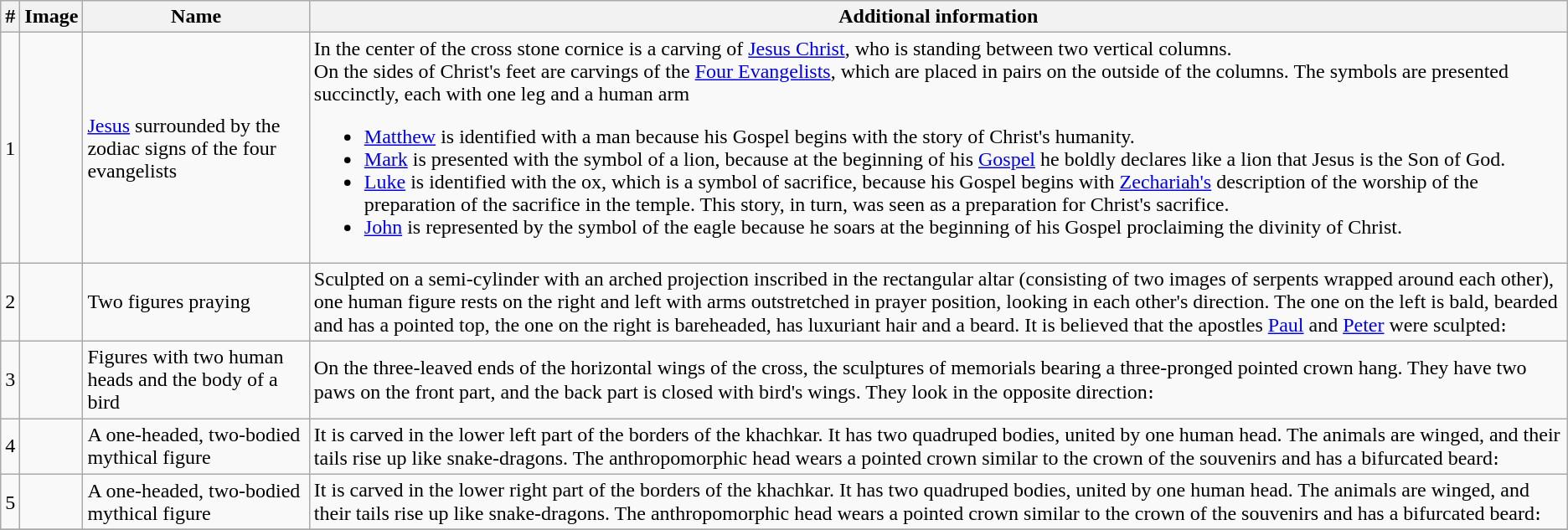<table class="sortable wikitable">
<tr valign=bottom>
<th>#</th>
<th width=100px>Image</th>
<th width=15%>Name</th>
<th width=85%>Additional information</th>
</tr>
<tr>
<td>1</td>
<td></td>
<td><a href='#'>Jesus</a> surrounded by the zodiac signs of the four evangelists</td>
<td>In the center of the cross stone cornice is a carving of <a href='#'>Jesus Christ</a>, who is standing between two vertical columns.<br>On the sides of Christ's feet are carvings of the <a href='#'>Four Evangelists</a>, which are placed in pairs on the outside of the columns. The symbols are presented succinctly, each with one leg and a human arm<ul><li><a href='#'>Matthew</a> is identified with a man because his Gospel begins with the story of Christ's humanity.</li><li><a href='#'>Mark</a> is presented with the symbol of a lion, because at the beginning of his <a href='#'>Gospel</a> he boldly declares like a lion that Jesus is the Son of God.</li><li><a href='#'>Luke</a> is identified with the ox, which is a symbol of sacrifice, because his Gospel begins with <a href='#'>Zechariah's</a> description of the worship of the preparation of the sacrifice in the temple. This story, in turn, was seen as a preparation for Christ's sacrifice.</li><li><a href='#'>John</a> is represented by the symbol of the eagle because he soars at the beginning of his Gospel proclaiming the divinity of Christ.</li></ul></td>
</tr>
<tr>
<td>2</td>
<td></td>
<td>Two figures praying</td>
<td>Sculpted on a semi-cylinder with an arched projection inscribed in the rectangular altar (consisting of two images of serpents wrapped around each other), one human figure rests on the right and left with arms outstretched in prayer position, looking in each other's direction. The one on the left is bald, bearded and has a pointed top, the one on the right is bareheaded, has luxuriant hair and a beard. It is believed that the apostles <a href='#'>Paul</a> and <a href='#'>Peter</a> were sculpted։</td>
</tr>
<tr>
<td>3</td>
<td></td>
<td>Figures with two human heads and the body of a bird</td>
<td>On the three-leaved ends of the horizontal wings of the cross, the sculptures of memorials bearing a three-pronged pointed crown hang. They have two paws on the front part, and the back part is closed with bird's wings. They look in the opposite direction։</td>
</tr>
<tr>
<td>4</td>
<td></td>
<td>A one-headed, two-bodied mythical figure</td>
<td>It is carved in the lower left part of the borders of the khachkar. It has two quadruped bodies, united by one human head. The animals are winged, and their tails rise up like snake-dragons. The anthropomorphic head wears a pointed crown similar to the crown of the souvenirs and has a bifurcated beard։</td>
</tr>
<tr>
<td>5</td>
<td></td>
<td>A one-headed, two-bodied mythical figure</td>
<td>It is carved in the lower right part of the borders of the khachkar. It has two quadruped bodies, united by one human head. The animals are winged, and their tails rise up like snake-dragons. The anthropomorphic head wears a pointed crown similar to the crown of the souvenirs and has a bifurcated beard։</td>
</tr>
<tr>
</tr>
</table>
